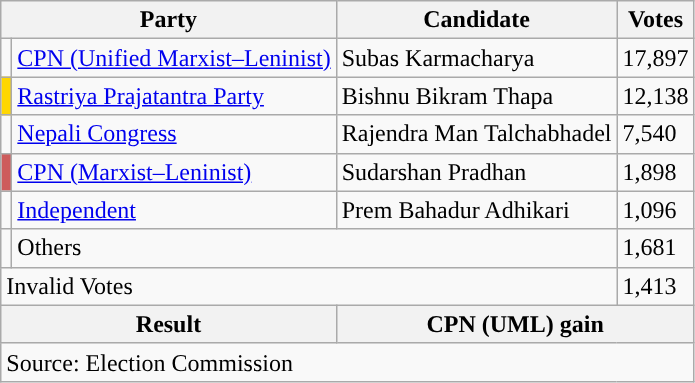<table class="wikitable">
<tr>
<th colspan="2">Party</th>
<th>Candidate</th>
<th>Votes</th>
</tr>
<tr>
<td style="background-color:"></td>
<td><a href='#'>CPN (Unified Marxist–Leninist)</a></td>
<td>Subas Karmacharya</td>
<td>17,897</td>
</tr>
<tr>
<td style="background-color:gold"></td>
<td><a href='#'>Rastriya Prajatantra Party</a></td>
<td>Bishnu Bikram Thapa</td>
<td>12,138</td>
</tr>
<tr>
<td style="background-color:"></td>
<td><a href='#'>Nepali Congress</a></td>
<td>Rajendra Man Talchabhadel</td>
<td>7,540</td>
</tr>
<tr>
<td style="background-color:indianred"></td>
<td><a href='#'>CPN (Marxist–Leninist)</a></td>
<td>Sudarshan Pradhan</td>
<td>1,898</td>
</tr>
<tr>
<td style="background-color:"></td>
<td><a href='#'>Independent</a></td>
<td>Prem Bahadur Adhikari</td>
<td>1,096</td>
</tr>
<tr>
<td></td>
<td colspan="2">Others</td>
<td>1,681</td>
</tr>
<tr>
<td colspan="3">Invalid Votes</td>
<td>1,413</td>
</tr>
<tr>
<th colspan="2">Result</th>
<th colspan="2">CPN (UML) gain</th>
</tr>
<tr>
<td colspan="4">Source: Election Commission</td>
</tr>
</table>
